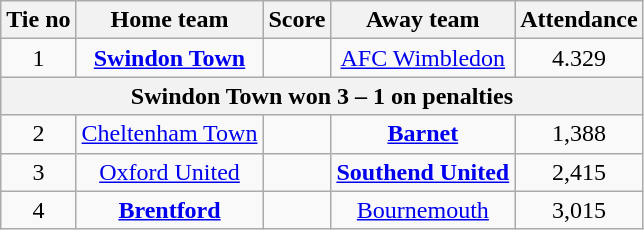<table class="wikitable" style="text-align: center">
<tr>
<th>Tie no</th>
<th>Home team</th>
<th>Score</th>
<th>Away team</th>
<th>Attendance</th>
</tr>
<tr>
<td>1</td>
<td><strong><a href='#'>Swindon Town</a></strong></td>
<td></td>
<td><a href='#'>AFC Wimbledon</a></td>
<td>4.329</td>
</tr>
<tr>
<th colspan="5">Swindon Town won 3 – 1 on penalties</th>
</tr>
<tr>
<td>2</td>
<td><a href='#'>Cheltenham Town</a></td>
<td></td>
<td><strong><a href='#'>Barnet</a></strong></td>
<td>1,388</td>
</tr>
<tr>
<td>3</td>
<td><a href='#'>Oxford United</a></td>
<td></td>
<td><strong><a href='#'>Southend United</a></strong></td>
<td>2,415</td>
</tr>
<tr>
<td>4</td>
<td><strong><a href='#'>Brentford</a></strong></td>
<td></td>
<td><a href='#'>Bournemouth</a></td>
<td>3,015</td>
</tr>
</table>
